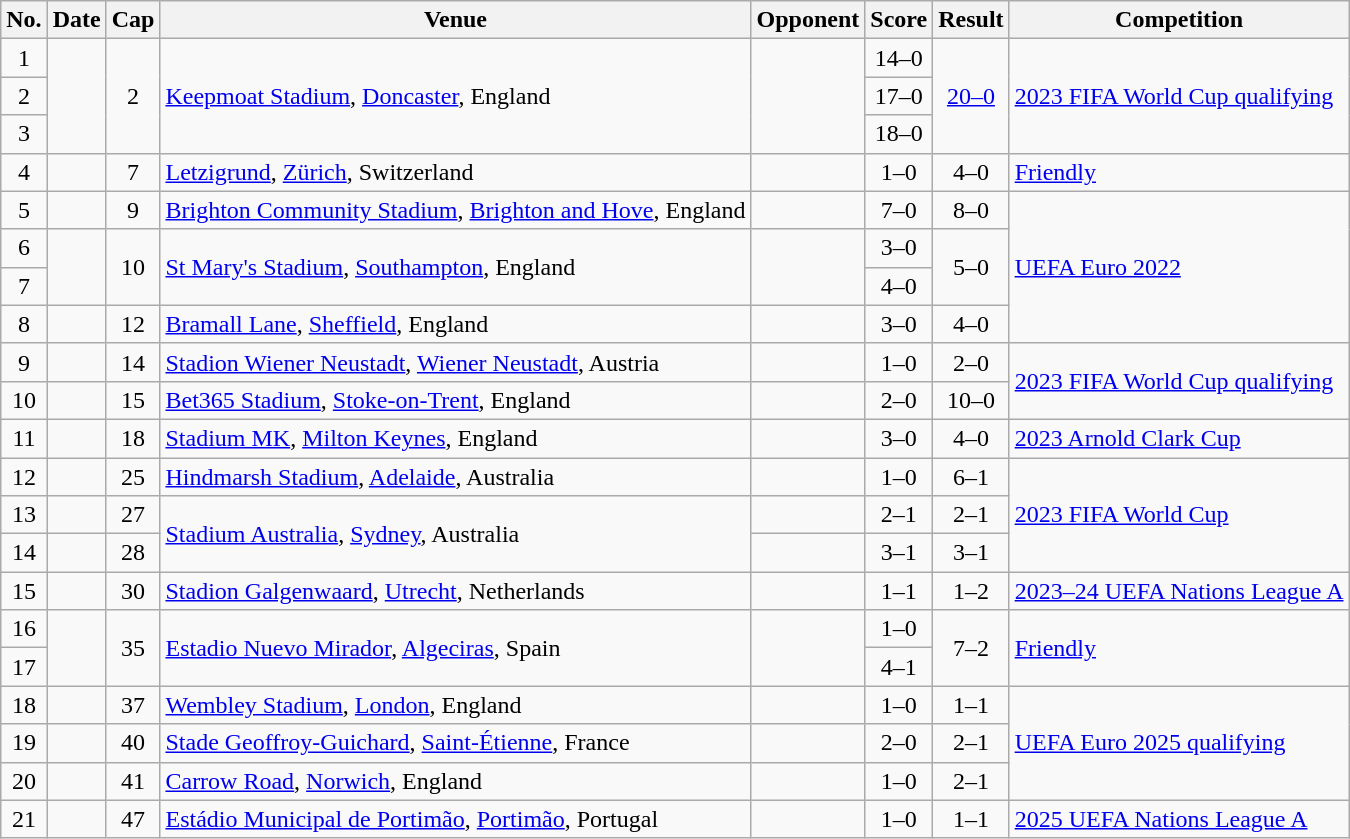<table class="wikitable sortable">
<tr>
<th scope="col">No.</th>
<th scope="col" data-sort-type="date">Date</th>
<th scope="col">Cap</th>
<th scope="col">Venue</th>
<th scope="col">Opponent</th>
<th scope="col" class="unsortable">Score</th>
<th scope="col" class="unsortable">Result</th>
<th scope="col">Competition</th>
</tr>
<tr>
<td style="text-align:center">1</td>
<td rowspan="3"></td>
<td rowspan="3" style="text-align:center">2</td>
<td rowspan="3"><a href='#'>Keepmoat Stadium</a>, <a href='#'>Doncaster</a>, England</td>
<td rowspan="3"></td>
<td style="text-align:center">14–0</td>
<td rowspan="3" style="text-align:center"><a href='#'>20–0</a></td>
<td rowspan="3"><a href='#'>2023 FIFA World Cup qualifying</a></td>
</tr>
<tr>
<td style="text-align:center">2</td>
<td style="text-align:center">17–0</td>
</tr>
<tr>
<td style="text-align:center">3</td>
<td style="text-align:center">18–0</td>
</tr>
<tr>
<td style="text-align:center">4</td>
<td></td>
<td style="text-align:center">7</td>
<td><a href='#'>Letzigrund</a>, <a href='#'>Zürich</a>, Switzerland</td>
<td></td>
<td style="text-align:center">1–0</td>
<td style="text-align:center">4–0</td>
<td><a href='#'>Friendly</a></td>
</tr>
<tr>
<td style="text-align:center">5</td>
<td></td>
<td style="text-align:center">9</td>
<td><a href='#'>Brighton Community Stadium</a>, <a href='#'>Brighton and Hove</a>, England</td>
<td></td>
<td style="text-align:center">7–0</td>
<td style="text-align:center">8–0</td>
<td rowspan="4"><a href='#'>UEFA Euro 2022</a></td>
</tr>
<tr>
<td style="text-align:center">6</td>
<td rowspan="2"></td>
<td rowspan="2" style="text-align:center">10</td>
<td rowspan="2"><a href='#'>St Mary's Stadium</a>, <a href='#'>Southampton</a>, England</td>
<td rowspan="2"></td>
<td style="text-align:center">3–0</td>
<td rowspan="2" style="text-align:center">5–0</td>
</tr>
<tr>
<td style="text-align:center">7</td>
<td style="text-align:center">4–0</td>
</tr>
<tr>
<td style="text-align:center">8</td>
<td></td>
<td style="text-align:center">12</td>
<td><a href='#'>Bramall Lane</a>, <a href='#'>Sheffield</a>, England</td>
<td></td>
<td style="text-align:center">3–0</td>
<td style="text-align:center">4–0</td>
</tr>
<tr>
<td style="text-align:center">9</td>
<td></td>
<td style="text-align:center">14</td>
<td><a href='#'>Stadion Wiener Neustadt</a>, <a href='#'>Wiener Neustadt</a>, Austria</td>
<td></td>
<td style="text-align:center">1–0</td>
<td style="text-align:center">2–0</td>
<td rowspan="2"><a href='#'>2023 FIFA World Cup qualifying</a></td>
</tr>
<tr>
<td style="text-align:center">10</td>
<td></td>
<td style="text-align:center">15</td>
<td><a href='#'>Bet365 Stadium</a>, <a href='#'>Stoke-on-Trent</a>, England</td>
<td></td>
<td style="text-align:center">2–0</td>
<td style="text-align:center">10–0</td>
</tr>
<tr>
<td style="text-align:center">11</td>
<td></td>
<td style="text-align:center">18</td>
<td><a href='#'>Stadium MK</a>, <a href='#'>Milton Keynes</a>, England</td>
<td></td>
<td style="text-align:center">3–0</td>
<td style="text-align:center">4–0</td>
<td><a href='#'>2023 Arnold Clark Cup</a></td>
</tr>
<tr>
<td style="text-align:center">12</td>
<td></td>
<td style="text-align:center">25</td>
<td><a href='#'>Hindmarsh Stadium</a>, <a href='#'>Adelaide</a>, Australia</td>
<td></td>
<td style="text-align:center">1–0</td>
<td style="text-align:center">6–1</td>
<td rowspan="3"><a href='#'>2023 FIFA World Cup</a></td>
</tr>
<tr>
<td style="text-align:center">13</td>
<td></td>
<td style="text-align:center">27</td>
<td rowspan=2><a href='#'>Stadium Australia</a>, <a href='#'>Sydney</a>, Australia</td>
<td></td>
<td style="text-align:center">2–1</td>
<td style="text-align:center">2–1</td>
</tr>
<tr>
<td style="text-align:center">14</td>
<td></td>
<td style="text-align:center">28</td>
<td></td>
<td style="text-align:center">3–1</td>
<td style="text-align:center">3–1</td>
</tr>
<tr>
<td style="text-align:center">15</td>
<td></td>
<td style="text-align:center">30</td>
<td><a href='#'>Stadion Galgenwaard</a>, <a href='#'>Utrecht</a>, Netherlands</td>
<td></td>
<td style="text-align:center">1–1</td>
<td style="text-align:center">1–2</td>
<td><a href='#'>2023–24 UEFA Nations League A</a></td>
</tr>
<tr>
<td style="text-align:center">16</td>
<td rowspan="2"></td>
<td rowspan="2" style="text-align:center">35</td>
<td rowspan="2"><a href='#'>Estadio Nuevo Mirador</a>, <a href='#'>Algeciras</a>, Spain</td>
<td rowspan="2"></td>
<td style="text-align:center">1–0</td>
<td rowspan="2" style="text-align:center">7–2</td>
<td rowspan="2"><a href='#'>Friendly</a></td>
</tr>
<tr>
<td style="text-align:center">17</td>
<td style="text-align:center">4–1</td>
</tr>
<tr>
<td style="text-align:center">18</td>
<td></td>
<td style="text-align:center">37</td>
<td><a href='#'>Wembley Stadium</a>, <a href='#'>London</a>, England</td>
<td></td>
<td style="text-align:center">1–0</td>
<td style="text-align:center">1–1</td>
<td rowspan="3"><a href='#'>UEFA Euro 2025 qualifying</a></td>
</tr>
<tr>
<td style="text-align:center">19</td>
<td></td>
<td style="text-align:center">40</td>
<td><a href='#'>Stade Geoffroy-Guichard</a>, <a href='#'>Saint-Étienne</a>, France</td>
<td></td>
<td style="text-align:center">2–0</td>
<td style="text-align:center">2–1</td>
</tr>
<tr>
<td style="text-align:center">20</td>
<td></td>
<td style="text-align:center">41</td>
<td><a href='#'>Carrow Road</a>, <a href='#'>Norwich</a>, England</td>
<td></td>
<td style="text-align:center">1–0</td>
<td style="text-align:center">2–1</td>
</tr>
<tr>
<td style="text-align:center">21</td>
<td></td>
<td style="text-align:center">47</td>
<td><a href='#'>Estádio Municipal de Portimão</a>, <a href='#'>Portimão</a>, Portugal</td>
<td></td>
<td style="text-align:center">1–0</td>
<td style="text-align:center">1–1</td>
<td><a href='#'>2025 UEFA Nations League A</a></td>
</tr>
</table>
